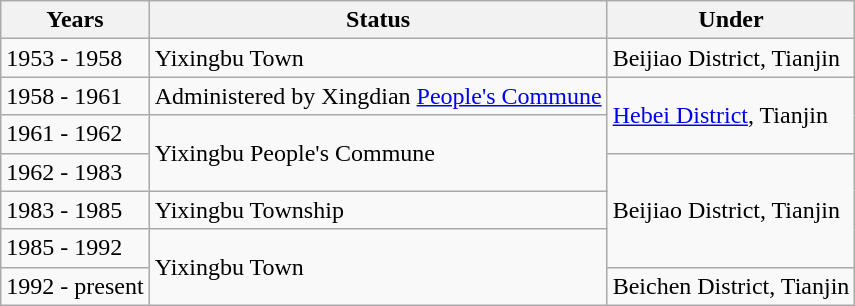<table class="wikitable">
<tr>
<th>Years</th>
<th>Status</th>
<th>Under</th>
</tr>
<tr>
<td>1953 - 1958</td>
<td>Yixingbu Town</td>
<td>Beijiao District, Tianjin</td>
</tr>
<tr>
<td>1958 - 1961</td>
<td>Administered by Xingdian <a href='#'>People's Commune</a></td>
<td rowspan="2"><a href='#'>Hebei District</a>, Tianjin</td>
</tr>
<tr>
<td>1961 - 1962</td>
<td rowspan="2">Yixingbu People's Commune</td>
</tr>
<tr>
<td>1962 - 1983</td>
<td rowspan="3">Beijiao District, Tianjin</td>
</tr>
<tr>
<td>1983 - 1985</td>
<td>Yixingbu Township</td>
</tr>
<tr>
<td>1985 - 1992</td>
<td rowspan="2">Yixingbu Town</td>
</tr>
<tr>
<td>1992 - present</td>
<td>Beichen District, Tianjin</td>
</tr>
</table>
